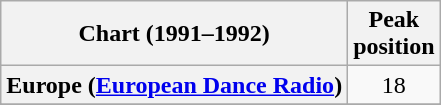<table class="wikitable sortable plainrowheaders" style="text-align:center">
<tr>
<th scope="col">Chart (1991–1992)</th>
<th scope="col">Peak<br>position</th>
</tr>
<tr>
<th scope="row">Europe (<a href='#'>European Dance Radio</a>)</th>
<td>18</td>
</tr>
<tr>
</tr>
<tr>
</tr>
<tr>
</tr>
</table>
